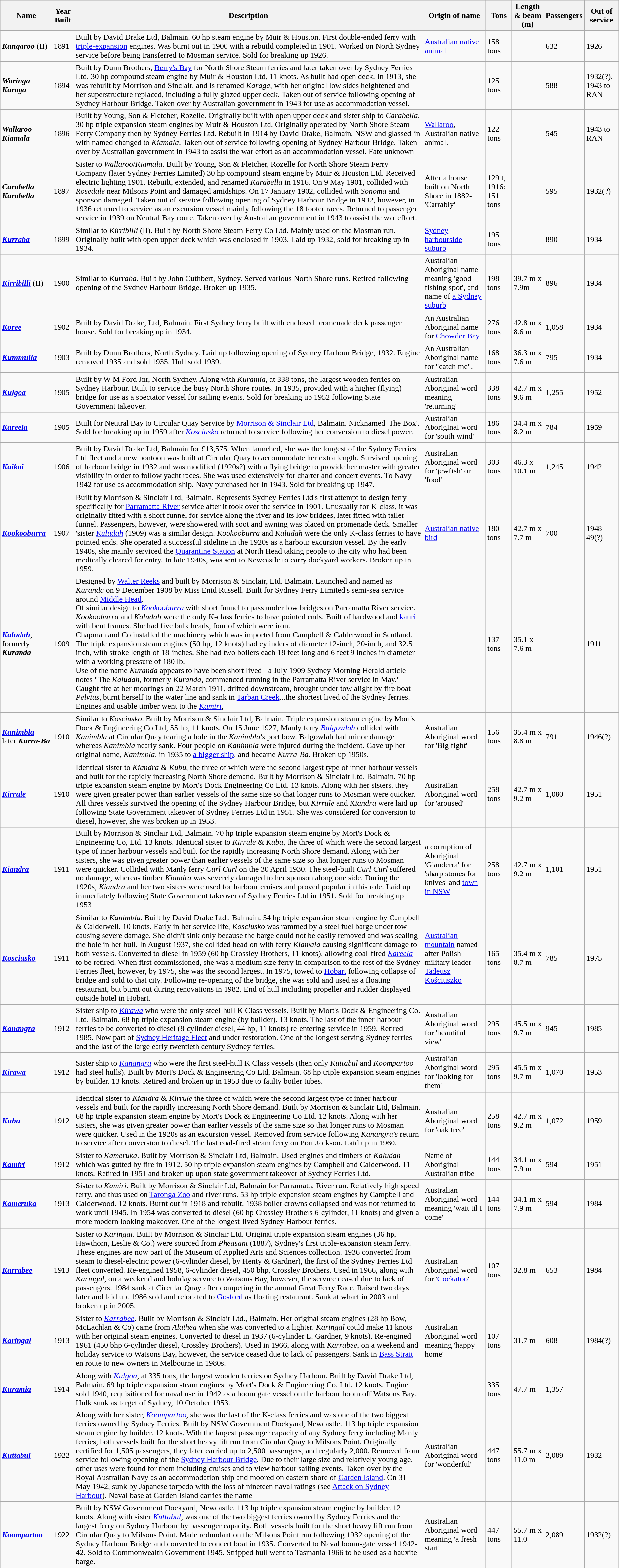<table class="wikitable sortable"ba>
<tr>
<th>Name</th>
<th>Year Built</th>
<th>Description</th>
<th>Origin of name</th>
<th>Tons</th>
<th>Length & beam (m)</th>
<th>Passengers</th>
<th>Out of service</th>
</tr>
<tr>
<td><strong><em>Kangaroo</em></strong> (II)</td>
<td>1891</td>
<td> Built by David Drake Ltd, Balmain. 60 hp steam engine by Muir & Houston. First double-ended ferry with <a href='#'>triple-expansion</a> engines. Was burnt out in 1900 with a rebuild completed in 1901. Worked on North Sydney service before being transferred to Mosman service. Sold for breaking up 1926.</td>
<td><a href='#'>Australian native animal</a></td>
<td>158 tons</td>
<td></td>
<td>632</td>
<td>1926</td>
</tr>
<tr>
<td><strong><em>Waringa</em></strong><br> <strong><em> Karaga</em></strong></td>
<td>1894</td>
<td> Built by Dunn Brothers, <a href='#'>Berry's Bay</a> for North Shore Steam ferries and later taken over by Sydney Ferries Ltd. 30 hp compound steam engine by Muir & Houston Ltd, 11 knots. As built had open deck. In 1913, she was rebuilt by Morrison and Sinclair, and is renamed <em>Karaga</em>, with her original low sides heightened and her superstructure replaced, including a fully glazed upper deck. Taken out of service following opening of Sydney Harbour Bridge. Taken over by Australian government in 1943 for use as accommodation vessel.</td>
<td></td>
<td>125 tons</td>
<td></td>
<td>588</td>
<td>1932(?), 1943 to RAN</td>
</tr>
<tr>
<td><strong><em>Wallaroo</em></strong><br> <strong><em> Kiamala</em></strong></td>
<td>1896</td>
<td> Built by Young, Son & Fletcher, Rozelle. Originally built with open upper deck and sister ship to <em>Carabella</em>. 30 hp triple expansion steam engines by Muir & Houston Ltd. Originally operated by North Shore Steam Ferry Company then by Sydney Ferries Ltd. Rebuilt in 1914 by David Drake, Balmain, NSW and glassed-in with named changed to <em>Kiamala</em>. Taken out of service following opening of Sydney Harbour Bridge. Taken over by Australian government in 1943 to assist the war effort as an accommodation vessel. Fate unknown</td>
<td><a href='#'>Wallaroo</a>, Australian native animal.</td>
<td>122 tons</td>
<td></td>
<td>545</td>
<td>1943 to RAN</td>
</tr>
<tr>
<td><strong><em>Carabella</em></strong><br> <strong><em>Karabella</em></strong></td>
<td>1897</td>
<td>Sister to <em>Wallaroo</em>/<em>Kiamala</em>. Built by Young, Son & Fletcher, Rozelle for North Shore Steam Ferry Company (later Sydney Ferries Limited) 30 hp compound steam engine by Muir & Houston Ltd. Received electric lighting 1901. Rebuilt, extended, and renamed <em>Karabella</em> in 1916. On 9 May 1901, collided with <em>Rosedale</em> near Milsons Point and damaged amidships. On 17 January 1902, collided with <em>Sonoma</em> and sponson damaged. Taken out of service following opening of Sydney Harbour Bridge in 1932, however, in 1936 returned to service as an excursion vessel mainly following the 18 footer races. Returned to passenger service in 1939 on Neutral Bay route. Taken over by Australian government in 1943 to assist the war effort.</td>
<td>After a house built on North Shore in 1882-'Carrably'</td>
<td>129 t, 1916: 151 tons</td>
<td></td>
<td>595</td>
<td>1932(?)</td>
</tr>
<tr>
<td><strong><em><a href='#'>Kurraba</a></em></strong></td>
<td>1899</td>
<td>Similar to <em>Kirribilli</em> (II). Built by North Shore Steam Ferry Co Ltd. Mainly used on the Mosman run. Originally built with open upper deck which was enclosed in 1903. Laid up 1932, sold for breaking up in 1934.</td>
<td><a href='#'>Sydney harbourside suburb</a></td>
<td>195 tons</td>
<td></td>
<td>890</td>
<td>1934</td>
</tr>
<tr>
<td><strong><em><a href='#'>Kirribilli</a></em></strong> (II)</td>
<td>1900</td>
<td>Similar to <em>Kurraba</em>. Built by John Cuthbert, Sydney. Served various North Shore runs. Retired following opening of the Sydney Harbour Bridge. Broken up 1935.</td>
<td>Australian Aboriginal name meaning 'good fishing spot', and name of <a href='#'>a Sydney suburb</a></td>
<td>198 tons</td>
<td>39.7 m x 7.9m</td>
<td>896</td>
<td>1934</td>
</tr>
<tr>
<td><strong><em><a href='#'>Koree</a></em></strong></td>
<td>1902</td>
<td>Built by David Drake, Ltd, Balmain. First Sydney ferry built with enclosed promenade deck passenger house. Sold for breaking up in 1934.</td>
<td>An Australian Aboriginal name for <a href='#'>Chowder Bay</a></td>
<td>276 tons</td>
<td>42.8 m x 8.6 m</td>
<td>1,058</td>
<td>1934</td>
</tr>
<tr>
<td><strong><em><a href='#'>Kummulla</a></em></strong></td>
<td>1903</td>
<td>Built by Dunn Brothers, North Sydney. Laid up following opening of Sydney Harbour Bridge, 1932. Engine removed 1935 and sold 1935. Hull sold 1939.</td>
<td>An Australian Aboriginal name for "catch me".</td>
<td>168 tons</td>
<td>36.3 m x 7.6 m</td>
<td>795</td>
<td>1934</td>
</tr>
<tr>
<td><strong><em><a href='#'>Kulgoa</a></em></strong></td>
<td>1905</td>
<td>Built by W M Ford Jnr, North Sydney. Along with <em>Kuramia</em>, at 338 tons, the largest wooden ferries on Sydney Harbour. Built to service the busy North Shore routes. In 1935, provided with a higher (flying) bridge for use as a spectator vessel for sailing events. Sold for breaking up 1952 following State Government takeover.</td>
<td>Australian Aboriginal word meaning 'returning'</td>
<td>338 tons</td>
<td>42.7 m x 9.6 m</td>
<td>1,255</td>
<td>1952</td>
</tr>
<tr>
<td><strong><em><a href='#'>Kareela</a></em></strong></td>
<td>1905</td>
<td>Built for Neutral Bay to Circular Quay Service by <a href='#'>Morrison & Sinclair Ltd</a>, Balmain. Nicknamed 'The Box'. Sold for breaking up in 1959 after <em><a href='#'>Kosciusko</a></em> returned to service following her conversion to diesel power.</td>
<td>Australian Aboriginal word for 'south wind'</td>
<td>186 tons</td>
<td>34.4 m x 8.2 m</td>
<td>784</td>
<td>1959</td>
</tr>
<tr>
<td><strong><em><a href='#'>Kaikai</a></em></strong></td>
<td>1906</td>
<td> Built by David Drake Ltd, Balmain for £13,575. When launched, she was the longest of the Sydney Ferries Ltd fleet and a new pontoon was built at Circular Quay to accommodate her extra length. Survived opening of harbour bridge in 1932 and was modified (1920s?) with a flying bridge to provide her master with greater visibility in order to follow yacht races. She was used extensively for charter and concert events. To Navy 1942 for use as accommodation ship. Navy purchased her in 1943. Sold for breaking up 1947.</td>
<td>Australian Aboriginal word for 'jewfish' or 'food'</td>
<td>303 tons</td>
<td>46.3 x 10.1 m</td>
<td>1,245</td>
<td>1942</td>
</tr>
<tr>
<td><strong><em><a href='#'>Kookooburra</a></em></strong></td>
<td>1907</td>
<td> Built by Morrison & Sinclair Ltd, Balmain. Represents Sydney Ferries Ltd's first attempt to design ferry specifically for <a href='#'>Parramatta River</a> service after it took over the service in 1901. Unusually for K-class, it was originally fitted with a short funnel for service along the river and its low bridges, later fitted with taller funnel. Passengers, however, were showered with soot and awning was placed on promenade deck. Smaller 'sister <em><a href='#'>Kaludah</a></em> (1909) was a similar design. <em>Kookooburra</em> and <em>Kaludah</em> were the only K-class ferries to have pointed ends. She operated a successful sideline in the 1920s as a harbour excursion vessel. By the early 1940s, she mainly serviced the <a href='#'>Quarantine Station</a> at North Head taking people to the city who had been medically cleared for entry. In late 1940s, was sent to Newcastle to carry dockyard workers. Broken up in 1959.</td>
<td><a href='#'>Australian native bird</a></td>
<td>180 tons</td>
<td>42.7 m x 7.7 m</td>
<td>700</td>
<td>1948-49(?)</td>
</tr>
<tr>
<td><strong><em><a href='#'>Kaludah</a></em></strong>, formerly <strong><em>Kuranda</em></strong></td>
<td>1909</td>
<td> Designed by <a href='#'>Walter Reeks</a> and built by Morrison & Sinclair, Ltd. Balmain. Launched and named as <em>Kuranda</em> on 9 December 1908 by Miss Enid Russell. Built for Sydney Ferry Limited's semi-sea service around <a href='#'>Middle Head</a>. <br> Of similar design to <em><a href='#'>Kookooburra</a></em> with short funnel to pass under low bridges on Parramatta River service. <em>Kookooburra</em> and <em>Kaludah</em> were the only K-class ferries to have pointed ends. Built of hardwood and <a href='#'>kauri</a> with bent frames. She had five bulk heads, four of which were iron.  <br>Chapman and Co installed the machinery which was imported from Campbell & Calderwood in Scotland. The triple expansion steam engines (50 hp, 12 knots) had cylinders of diameter 12-inch, 20-inch, and 32.5 inch, with stroke length of 18-inches. She had two boilers each 18 feet long and 6 feet 9 inches in diameter with a working pressure of 180 lb. <br>Use of the name <em>Kuranda</em> appears to have been short lived - a July 1909 Sydney Morning Herald article notes "The <em>Kaludah</em>, formerly <em>Kuranda</em>, commenced running in the Parramatta River service in May." Caught fire at her moorings on 22 March 1911, drifted downstream, brought under tow alight by fire boat <em>Pelvius</em>, burnt herself to the water line and sank in <a href='#'>Tarban Creek</a>...the shortest lived of the Sydney ferries. Engines and usable timber went to the <em><a href='#'>Kamiri</a></em>,</td>
<td></td>
<td>137 tons</td>
<td>35.1 x 7.6 m</td>
<td></td>
<td>1911</td>
</tr>
<tr>
<td><strong><em><a href='#'>Kanimbla</a></em></strong> later <strong><em>Kurra-Ba</em></strong></td>
<td>1910</td>
<td>Similar to <em>Kosciusko</em>. Built by Morrison & Sinclair Ltd, Balmain. Triple expansion steam engine by Mort's Dock & Engineering Co Ltd, 55 hp, 11 knots. On 15 June 1927, Manly ferry <em><a href='#'>Balgowlah</a></em> collided with <em>Kanimbla</em> at Circular Quay tearing a hole in the <em>Kanimbla's</em> port bow. Balgowlah had minor damage whereas <em>Kanimbla</em> nearly sank. Four people on <em>Kanimbla</em> were injured during the incident. Gave up her original name, <em>Kanimbla</em>, in 1935 to <a href='#'>a bigger ship</a>, and became <em>Kurra-Ba</em>. Broken up 1950s.</td>
<td>Australian Aboriginal word for 'Big fight'</td>
<td>156 tons</td>
<td>35.4 m x 8.8 m</td>
<td>791</td>
<td>1946(?)</td>
</tr>
<tr>
<td><strong><em><a href='#'>Kirrule</a></em></strong></td>
<td>1910</td>
<td>Identical sister to <em>Kiandra</em> & <em>Kubu</em>, the three of which were the second largest type of inner harbour vessels and built for the rapidly increasing North Shore demand. Built by Morrison & Sinclair Ltd, Balmain. 70 hp triple expansion steam engine by Mort's Dock Engineering Co Ltd. 13 knots. Along with her sisters, they were given greater power than earlier vessels of the same size so that longer runs to Mosman were quicker. All three vessels survived the opening of the Sydney Harbour Bridge, but <em>Kirrule</em> and <em>Kiandra</em> were laid up following State Government takeover of Sydney Ferries Ltd in 1951. She was considered for conversion to diesel, however, she was broken up in 1953.</td>
<td>Australian Aboriginal word for 'aroused'</td>
<td>258 tons</td>
<td>42.7 m x 9.2 m</td>
<td>1,080</td>
<td>1951</td>
</tr>
<tr>
<td><strong><em><a href='#'>Kiandra</a></em></strong></td>
<td>1911</td>
<td>Built by Morrison & Sinclair Ltd, Balmain. 70 hp triple expansion steam engine by Mort's Dock & Engineering Co, Ltd. 13 knots. Identical sister to <em>Kirrule</em> & <em>Kubu</em>, the three of which were the second largest type of inner harbour vessels and built for the rapidly increasing North Shore demand. Along with her sisters, she was given greater power than earlier vessels of the same size so that longer runs to Mosman were quicker. Collided with Manly ferry <em>Curl Curl</em> on the 30 April 1930. The steel-built <em>Curl Curl</em> suffered no damage, whereas timber <em>Kiandra</em> was severely damaged to her sponson along one side. During the 1920s, <em>Kiandra</em> and her two sisters were used for harbour cruises and proved popular in this role. Laid up immediately following State Government takeover of Sydney Ferries Ltd in 1951. Sold for breaking up 1953</td>
<td>a corruption of Aboriginal 'Gianderra' for 'sharp stones for knives' and <a href='#'>town in NSW</a>  </td>
<td>258 tons</td>
<td>42.7 m x 9.2 m</td>
<td>1,101</td>
<td>1951</td>
</tr>
<tr>
<td><strong><em><a href='#'>Kosciusko</a></em></strong></td>
<td>1911</td>
<td> Similar to <em>Kanimbla</em>. Built by David Drake Ltd., Balmain. 54 hp triple expansion steam engine by Campbell & Calderwell. 10 knots. Early in her service life, <em>Kosciusko</em> was rammed by a steel fuel barge under tow causing severe damage. She didn't sink only because the barge could not be easily removed and was sealing the hole in her hull. In August 1937, she collided head on with ferry <em>Kiamala</em> causing significant damage to both vessels. Converted to diesel in 1959 (60 hp Crossley Brothers, 11 knots), allowing coal-fired <em><a href='#'>Kareela</a></em> to be retired. When first commissioned, she was a medium size ferry in comparison to the rest of the Sydney Ferries fleet, however, by 1975, she was the second largest. In 1975, towed to <a href='#'>Hobart</a> following collapse of bridge and sold to that city. Following re-opening of the bridge, she was sold and used as a floating restaurant, but burnt out during renovations in 1982. End of hull including propeller and rudder displayed outside hotel in Hobart.</td>
<td><a href='#'>Australian mountain</a> named after Polish military leader <a href='#'>Tadeusz Kościuszko</a></td>
<td>165 tons</td>
<td>35.4 m x 8.7 m</td>
<td>785</td>
<td>1975</td>
</tr>
<tr>
<td><strong><em><a href='#'>Kanangra</a></em></strong></td>
<td>1912</td>
<td>Sister ship to <em><a href='#'>Kirawa</a></em> who were the only steel-hull K Class vessels. Built by Mort's Dock & Engineering Co. Ltd, Balmain. 68 hp triple expansion steam engine (by builder). 13 knots. The last of the inner-harbour ferries to be converted to diesel (8-cylinder diesel, 44 hp, 11 knots) re-entering service in 1959. Retired 1985. Now part of <a href='#'>Sydney Heritage Fleet</a> and under restoration. One of the longest serving Sydney ferries and the last of the large early twentieth century Sydney ferries.</td>
<td>Australian Aboriginal word for 'beautiful view'</td>
<td>295 tons</td>
<td>45.5 m x 9.7 m</td>
<td>945</td>
<td>1985</td>
</tr>
<tr>
<td><strong><em><a href='#'>Kirawa</a></em></strong></td>
<td>1912</td>
<td>Sister ship to <em><a href='#'>Kanangra</a></em> who were the first steel-hull K Class vessels (then only <em>Kuttabul</em> and <em>Koompartoo</em> had steel hulls). Built by Mort's Dock & Engineering Co Ltd, Balmain. 68 hp triple expansion steam engines by builder. 13 knots. Retired and broken up in 1953 due to faulty boiler tubes.</td>
<td>Australian Aboriginal word for 'looking for them'</td>
<td>295 tons</td>
<td>45.5 m x 9.7 m</td>
<td>1,070</td>
<td>1953</td>
</tr>
<tr>
<td><strong><em><a href='#'>Kubu</a></em></strong></td>
<td>1912</td>
<td>Identical sister to <em>Kiandra</em> & <em>Kirrule</em> the three of which were the second largest type of inner harbour vessels and built for the rapidly increasing North Shore demand. Built by Morrison & Sinclair Ltd, Balmain. 68 hp triple expansion steam engine by Mort's Dock & Engineering Co Ltd. 12 knots. Along with her sisters, she was given greater power than earlier vessels of the same size so that longer runs to Mosman were quicker. Used in the 1920s as an excursion vessel. Removed from service following <em>Kanangra's</em> return to service after conversion to diesel. The last coal-fired steam ferry on Port Jackson. Laid up in 1960.  </td>
<td>Australian Aboriginal word for 'oak tree'</td>
<td>258 tons</td>
<td>42.7 m x 9.2 m</td>
<td>1,072</td>
<td>1959</td>
</tr>
<tr>
<td><strong><em><a href='#'>Kamiri</a></em></strong></td>
<td>1912</td>
<td>Sister to <em>Kameruka</em>. Built by Morrison & Sinclair Ltd, Balmain. Used engines and timbers of <em>Kaludah</em> which was gutted by fire in 1912. 50 hp triple expansion steam engines by Campbell and Calderwood. 11 knots. Retired in 1951 and broken up upon state government takeover of Sydney Ferries Ltd.</td>
<td>Name of Aboriginal Australian tribe</td>
<td>144 tons</td>
<td>34.1 m x 7.9 m</td>
<td>594</td>
<td>1951</td>
</tr>
<tr>
<td><strong><em><a href='#'>Kameruka</a></em></strong></td>
<td>1913</td>
<td>Sister to <em>Kamiri</em>. Built by Morrison & Sinclair Ltd, Balmain for Parramatta River run. Relatively high speed ferry, and thus used on <a href='#'>Taronga Zoo</a> and river runs. 53 hp triple expansion steam engines by Campbell and Calderwood. 12 knots. Burnt out in 1918 and rebuilt. 1938 boiler crowns collapsed and was not returned to work until 1945. In 1954 was converted to diesel (60 hp Crossley Brothers 6-cylinder, 11 knots) and given a more modern looking makeover. One of the longest-lived Sydney Harbour ferries.</td>
<td>Australian Aboriginal word meaning 'wait til I come'</td>
<td>144 tons</td>
<td>34.1 m x 7.9 m</td>
<td>594</td>
<td>1984</td>
</tr>
<tr>
<td><strong><em><a href='#'>Karrabee</a></em></strong></td>
<td>1913</td>
<td> Sister to <em>Karingal</em>. Built by Morrison & Sinclair Ltd. Original triple expansion steam engines (36 hp, Hawthorn, Leslie & Co.) were sourced from <em>Pheasant</em> (1887), Sydney's first triple-expansion steam ferry. These engines are now part of the Museum of Applied Arts and Sciences collection. 1936 converted from steam to diesel-electric power (6-cylinder diesel, by Henty & Gardner), the first of the Sydney Ferries Ltd fleet converted. Re-engined 1958, 6-cylinder diesel, 450 bhp, Crossley Brothers.  Used in 1966, along with <em>Karingal</em>, on a weekend and holiday service to Watsons Bay, however, the service ceased due to lack of passengers. 1984 sank at Circular Quay after competing in the annual Great Ferry Race. Raised two days later and laid up. 1986 sold and relocated to <a href='#'>Gosford</a> as floating restaurant. Sank at wharf in 2003 and broken up in 2005.</td>
<td>Australian Aboriginal word for '<a href='#'>Cockatoo</a>'</td>
<td>107 tons</td>
<td>32.8 m</td>
<td>653</td>
<td>1984</td>
</tr>
<tr>
<td><strong><em><a href='#'>Karingal</a></em></strong></td>
<td>1913</td>
<td> Sister to <em><a href='#'>Karrabee</a></em>. Built by Morrison & Sinclair Ltd., Balmain. Her original steam engines (28 hp Bow, McLachlan & Co) came from <em>Alathea</em> when she was converted to a lighter.  <em>Karingal</em> could make 11 knots with her original steam engines. Converted to diesel in 1937 (6-cylinder L. Gardner, 9 knots). Re-engined 1961 (450 bhp 6-cylinder diesel, Crossley Brothers). Used in 1966, along with <em>Karrabee</em>, on a weekend and holiday service to Watsons Bay, however, the service ceased due to lack of passengers. Sank in <a href='#'>Bass Strait</a> en route to new owners in Melbourne in 1980s.</td>
<td>Australian Aboriginal word meaning 'happy home'</td>
<td>107 tons</td>
<td>31.7 m</td>
<td>608</td>
<td>1984(?)</td>
</tr>
<tr>
<td><strong><em><a href='#'>Kuramia</a></em></strong></td>
<td>1914</td>
<td>Along with <em><a href='#'>Kulgoa</a></em>, at 335 tons, the largest wooden ferries on Sydney Harbour. Built by David Drake Ltd, Balmain. 69 hp triple expansion steam engines by Mort's Dock & Engineering Co. Ltd. 12 knots. Engine sold 1940, requisitioned for naval use in 1942 as a boom gate vessel on the harbour boom off Watsons Bay. Hulk sunk as target of Sydney, 10 October 1953.</td>
<td></td>
<td>335 tons</td>
<td>47.7 m</td>
<td>1,357</td>
<td></td>
</tr>
<tr>
<td><strong><em><a href='#'>Kuttabul</a></em></strong></td>
<td>1922</td>
<td>Along with her sister, <em><a href='#'>Koompartoo</a></em>, she was the last of the K-class ferries and was one of the two biggest ferries owned by Sydney Ferries. Built by NSW Government Dockyard, Newcastle. 113 hp triple expansion steam engine by builder. 12 knots. With the largest passenger capacity of any Sydney ferry including Manly ferries, both vessels built for the short heavy lift run from Circular Quay to Milsons Point. Originally certified for 1,505 passengers, they later carried up to 2,500 passengers, and regularly 2,000. Removed from service following opening of the <a href='#'>Sydney Harbour Bridge</a>. Due to their large size and relatively young age, other uses were found for them including cruises and to view harbour sailing events. Taken over by the Royal Australian Navy as an accommodation ship and moored on eastern shore of <a href='#'>Garden Island</a>. On 31 May 1942, sunk by Japanese torpedo with the loss of nineteen naval ratings (see <a href='#'>Attack on Sydney Harbour</a>). Naval base at Garden Island carries the name </td>
<td>Australian Aboriginal word for 'wonderful'</td>
<td>447 tons</td>
<td>55.7 m x 11.0 m</td>
<td>2,089</td>
<td>1932</td>
</tr>
<tr>
<td><strong><em><a href='#'>Koompartoo</a></em></strong></td>
<td>1922</td>
<td>Built by NSW Government Dockyard, Newcastle. 113 hp triple expansion steam engine by builder. 12 knots. Along with sister <em><a href='#'>Kuttabul</a></em>,  was one of the two biggest ferries owned by Sydney Ferries and the largest ferry on Sydney Harbour by passenger capacity. Both vessels built for the short heavy lift run from Circular Quay to Milsons Point. Made redundant on the Milsons Point run following 1932 opening of the Sydney Harbour Bridge and converted to concert boat in 1935. Converted to Naval boom-gate vessel 1942-42. Sold to Commonwealth Government 1945. Stripped hull went to Tasmania 1966 to be used as a bauxite barge.</td>
<td>Australian Aboriginal word meaning 'a fresh start'</td>
<td>447 tons</td>
<td>55.7 m x 11.0</td>
<td>2,089</td>
<td>1932(?)</td>
</tr>
</table>
